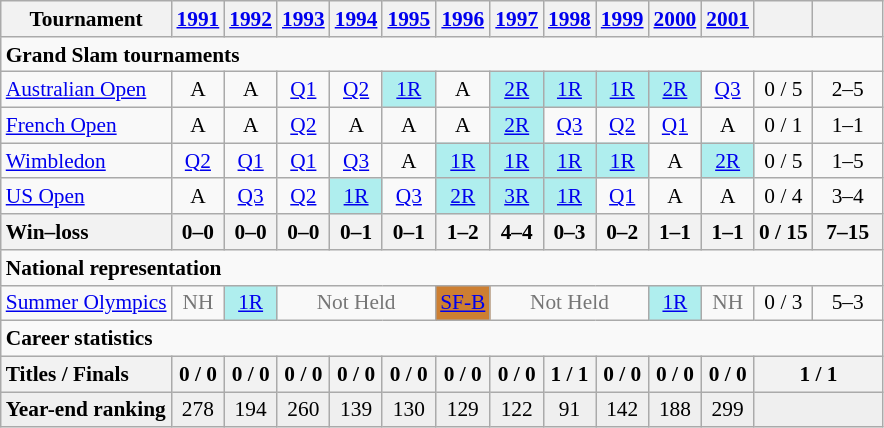<table class=wikitable style=text-align:center;font-size:89%>
<tr>
<th>Tournament</th>
<th><a href='#'>1991</a></th>
<th><a href='#'>1992</a></th>
<th><a href='#'>1993</a></th>
<th><a href='#'>1994</a></th>
<th><a href='#'>1995</a></th>
<th><a href='#'>1996</a></th>
<th><a href='#'>1997</a></th>
<th><a href='#'>1998</a></th>
<th><a href='#'>1999</a></th>
<th><a href='#'>2000</a></th>
<th><a href='#'>2001</a></th>
<th></th>
<th width=40></th>
</tr>
<tr>
<td colspan="14" style="text-align:left;"><strong>Grand Slam tournaments</strong></td>
</tr>
<tr>
<td align=left><a href='#'>Australian Open</a></td>
<td>A</td>
<td>A</td>
<td><a href='#'>Q1</a></td>
<td><a href='#'>Q2</a></td>
<td bgcolor="#afeeee"><a href='#'>1R</a></td>
<td>A</td>
<td bgcolor="#afeeee"><a href='#'>2R</a></td>
<td bgcolor="#afeeee"><a href='#'>1R</a></td>
<td bgcolor="#afeeee"><a href='#'>1R</a></td>
<td bgcolor="#afeeee"><a href='#'>2R</a></td>
<td><a href='#'>Q3</a></td>
<td>0 / 5</td>
<td>2–5</td>
</tr>
<tr>
<td align=left><a href='#'>French Open</a></td>
<td>A</td>
<td>A</td>
<td><a href='#'>Q2</a></td>
<td>A</td>
<td>A</td>
<td>A</td>
<td bgcolor="#afeeee"><a href='#'>2R</a></td>
<td><a href='#'>Q3</a></td>
<td><a href='#'>Q2</a></td>
<td><a href='#'>Q1</a></td>
<td>A</td>
<td>0 / 1</td>
<td>1–1</td>
</tr>
<tr>
<td align=left><a href='#'>Wimbledon</a></td>
<td><a href='#'>Q2</a></td>
<td><a href='#'>Q1</a></td>
<td><a href='#'>Q1</a></td>
<td><a href='#'>Q3</a></td>
<td>A</td>
<td bgcolor="#afeeee"><a href='#'>1R</a></td>
<td bgcolor="#afeeee"><a href='#'>1R</a></td>
<td bgcolor="#afeeee"><a href='#'>1R</a></td>
<td bgcolor="#afeeee"><a href='#'>1R</a></td>
<td>A</td>
<td bgcolor="#afeeee"><a href='#'>2R</a></td>
<td>0 / 5</td>
<td>1–5</td>
</tr>
<tr>
<td align=left><a href='#'>US Open</a></td>
<td>A</td>
<td><a href='#'>Q3</a></td>
<td><a href='#'>Q2</a></td>
<td bgcolor="#afeeee"><a href='#'>1R</a></td>
<td><a href='#'>Q3</a></td>
<td bgcolor="#afeeee"><a href='#'>2R</a></td>
<td bgcolor="#afeeee"><a href='#'>3R</a></td>
<td bgcolor="#afeeee"><a href='#'>1R</a></td>
<td><a href='#'>Q1</a></td>
<td>A</td>
<td>A</td>
<td>0 / 4</td>
<td>3–4</td>
</tr>
<tr>
<th style=text-align:left>Win–loss</th>
<th>0–0</th>
<th>0–0</th>
<th>0–0</th>
<th>0–1</th>
<th>0–1</th>
<th>1–2</th>
<th>4–4</th>
<th>0–3</th>
<th>0–2</th>
<th>1–1</th>
<th>1–1</th>
<th>0 / 15</th>
<th>7–15</th>
</tr>
<tr>
<td style="text-align:left;" colspan="14"><strong>National representation</strong></td>
</tr>
<tr>
<td align=left><a href='#'>Summer Olympics</a></td>
<td style=color:#767676>NH</td>
<td bgcolor="#afeeee"><a href='#'>1R</a></td>
<td colspan=3 style=color:#767676>Not Held</td>
<td bgcolor="#cd7f32"><a href='#'>SF-B</a></td>
<td colspan=3 style=color:#767676>Not Held</td>
<td bgcolor="#afeeee"><a href='#'>1R</a></td>
<td style=color:#767676>NH</td>
<td>0 / 3</td>
<td>5–3</td>
</tr>
<tr>
<td colspan="14" align="left"><strong>Career statistics</strong></td>
</tr>
<tr>
<th style=text-align:left>Titles / Finals</th>
<th>0 / 0</th>
<th>0 / 0</th>
<th>0 / 0</th>
<th>0 / 0</th>
<th>0 / 0</th>
<th>0 / 0</th>
<th>0 / 0</th>
<th>1 / 1</th>
<th>0 / 0</th>
<th>0 / 0</th>
<th>0 / 0</th>
<th colspan=2>1 / 1</th>
</tr>
<tr bgcolor=efefef>
<td align=left><strong>Year-end ranking</strong></td>
<td>278</td>
<td>194</td>
<td>260</td>
<td>139</td>
<td>130</td>
<td>129</td>
<td>122</td>
<td>91</td>
<td>142</td>
<td>188</td>
<td>299</td>
<td colspan=2></td>
</tr>
</table>
